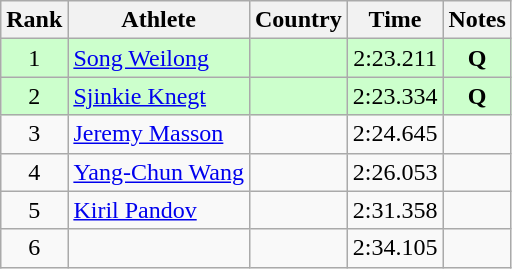<table class="wikitable sortable" style="text-align:center">
<tr>
<th>Rank</th>
<th>Athlete</th>
<th>Country</th>
<th>Time</th>
<th>Notes</th>
</tr>
<tr bgcolor="#ccffcc">
<td>1</td>
<td align=left><a href='#'>Song Weilong</a></td>
<td align=left></td>
<td>2:23.211</td>
<td><strong>Q</strong></td>
</tr>
<tr bgcolor="#ccffcc">
<td>2</td>
<td align=left><a href='#'>Sjinkie Knegt</a></td>
<td align=left></td>
<td>2:23.334</td>
<td><strong>Q</strong></td>
</tr>
<tr>
<td>3</td>
<td align=left><a href='#'>Jeremy Masson</a></td>
<td align=left></td>
<td>2:24.645</td>
<td></td>
</tr>
<tr>
<td>4</td>
<td align=left><a href='#'>Yang-Chun Wang</a></td>
<td align=left></td>
<td>2:26.053</td>
<td></td>
</tr>
<tr>
<td>5</td>
<td align=left><a href='#'>Kiril Pandov</a></td>
<td align=left></td>
<td>2:31.358</td>
<td></td>
</tr>
<tr>
<td>6</td>
<td align=left></td>
<td align=left></td>
<td>2:34.105</td>
<td></td>
</tr>
</table>
